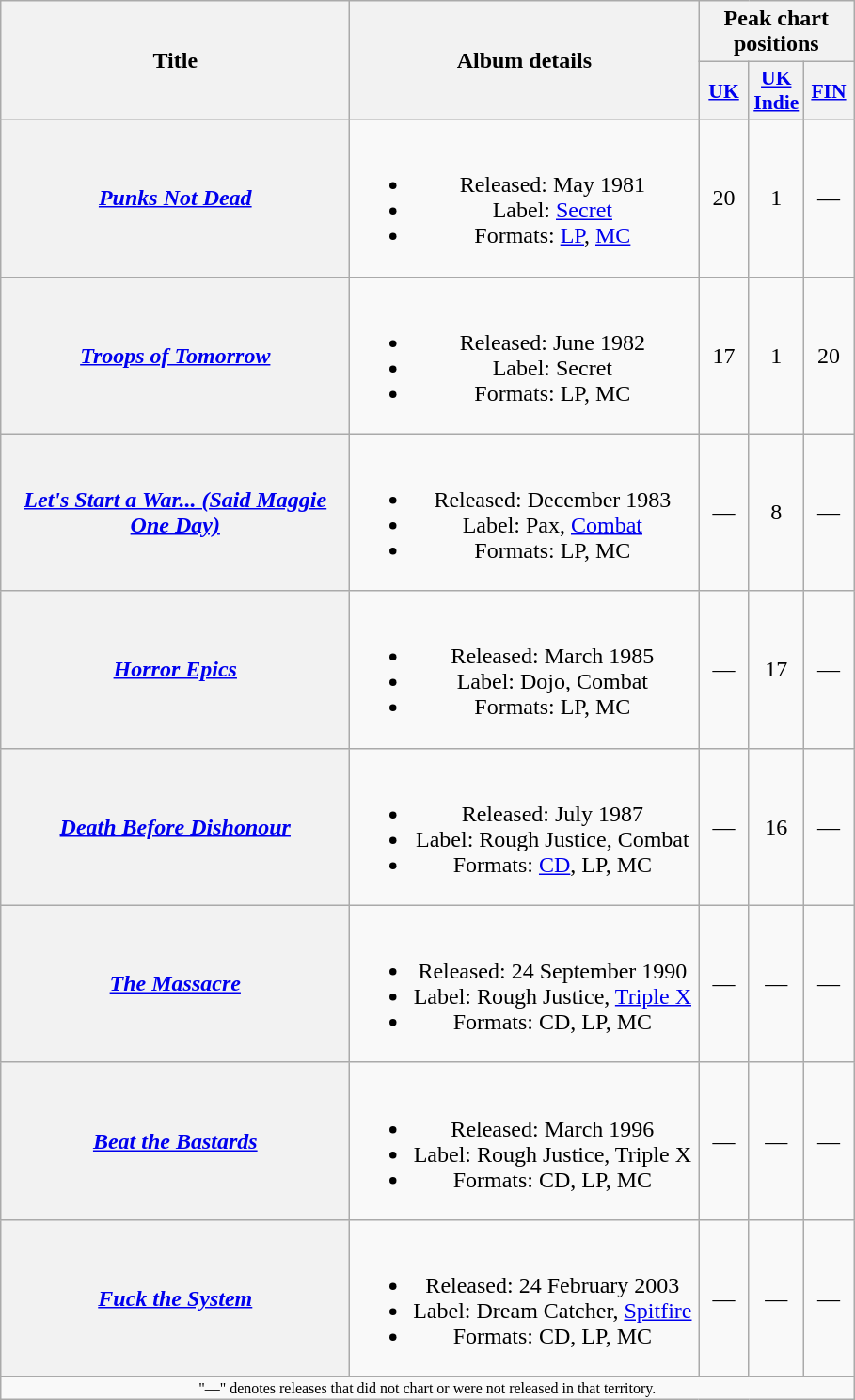<table class="wikitable plainrowheaders" style="text-align:center;">
<tr>
<th rowspan="2" scope="col" style="width:15em;">Title</th>
<th rowspan="2" scope="col" style="width:15em;">Album details</th>
<th colspan="3">Peak chart positions</th>
</tr>
<tr>
<th scope="col" style="width:2em;font-size:90%;"><a href='#'>UK</a><br></th>
<th scope="col" style="width:2em;font-size:90%;"><a href='#'>UK Indie</a><br></th>
<th scope="col" style="width:2em;font-size:90%;"><a href='#'>FIN</a><br></th>
</tr>
<tr>
<th scope="row"><em><a href='#'>Punks Not Dead</a></em></th>
<td><br><ul><li>Released: May 1981</li><li>Label: <a href='#'>Secret</a></li><li>Formats: <a href='#'>LP</a>, <a href='#'>MC</a></li></ul></td>
<td>20</td>
<td>1</td>
<td>—</td>
</tr>
<tr>
<th scope="row"><em><a href='#'>Troops of Tomorrow</a></em></th>
<td><br><ul><li>Released: June 1982</li><li>Label: Secret</li><li>Formats: LP, MC</li></ul></td>
<td>17</td>
<td>1</td>
<td>20</td>
</tr>
<tr>
<th scope="row"><em><a href='#'>Let's Start a War... (Said Maggie One Day)</a></em></th>
<td><br><ul><li>Released: December 1983</li><li>Label: Pax, <a href='#'>Combat</a></li><li>Formats: LP, MC</li></ul></td>
<td>—</td>
<td>8</td>
<td>—</td>
</tr>
<tr>
<th scope="row"><em><a href='#'>Horror Epics</a></em></th>
<td><br><ul><li>Released: March 1985</li><li>Label: Dojo, Combat</li><li>Formats: LP, MC</li></ul></td>
<td>—</td>
<td>17</td>
<td>—</td>
</tr>
<tr>
<th scope="row"><em><a href='#'>Death Before Dishonour</a></em></th>
<td><br><ul><li>Released: July 1987</li><li>Label: Rough Justice, Combat</li><li>Formats: <a href='#'>CD</a>, LP, MC</li></ul></td>
<td>—</td>
<td>16</td>
<td>—</td>
</tr>
<tr>
<th scope="row"><em><a href='#'>The Massacre</a></em></th>
<td><br><ul><li>Released: 24 September 1990</li><li>Label: Rough Justice, <a href='#'>Triple X</a></li><li>Formats: CD, LP, MC</li></ul></td>
<td>—</td>
<td>—</td>
<td>—</td>
</tr>
<tr>
<th scope="row"><em><a href='#'>Beat the Bastards</a></em></th>
<td><br><ul><li>Released: March 1996</li><li>Label: Rough Justice, Triple X</li><li>Formats: CD, LP, MC</li></ul></td>
<td>—</td>
<td>—</td>
<td>—</td>
</tr>
<tr>
<th scope="row"><em><a href='#'>Fuck the System</a></em></th>
<td><br><ul><li>Released: 24 February 2003</li><li>Label: Dream Catcher, <a href='#'>Spitfire</a></li><li>Formats: CD, LP, MC</li></ul></td>
<td>—</td>
<td>—</td>
<td>—</td>
</tr>
<tr>
<td colspan="5" style="font-size:8pt">"—" denotes releases that did not chart or were not released in that territory.</td>
</tr>
</table>
